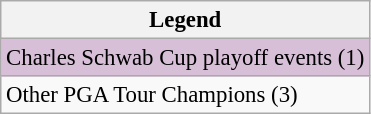<table class="wikitable" style="font-size:95%;">
<tr>
<th>Legend</th>
</tr>
<tr style="background:thistle">
<td>Charles Schwab Cup playoff events (1)</td>
</tr>
<tr>
<td>Other PGA Tour Champions (3)</td>
</tr>
</table>
